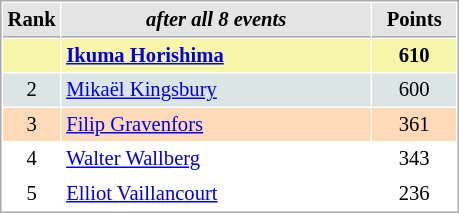<table cellspacing="1" cellpadding="3" style="border:1px solid #AAAAAA;font-size:86%">
<tr style="background-color: #E4E4E4;">
<th style="border-bottom:1px solid #AAAAAA; width: 10px;">Rank</th>
<th style="border-bottom:1px solid #AAAAAA; width: 200px;"><em>after all 8 events</em></th>
<th style="border-bottom:1px solid #AAAAAA; width: 50px;">Points</th>
</tr>
<tr style="background:#f7f6a8;">
<td align=center></td>
<td> <strong><a href='#'>Ikuma Horishima</a></strong></td>
<td align=center><strong>610</strong></td>
</tr>
<tr style="background:#dce5e5;">
<td align=center>2</td>
<td> <a href='#'>Mikaël Kingsbury</a></td>
<td align=center>600</td>
</tr>
<tr style="background:#ffdab9;">
<td align=center>3</td>
<td> <a href='#'>Filip Gravenfors</a></td>
<td align=center>361</td>
</tr>
<tr>
<td align=center>4</td>
<td> <a href='#'>Walter Wallberg</a></td>
<td align=center>343</td>
</tr>
<tr>
<td align=center>5</td>
<td> <a href='#'>Elliot Vaillancourt</a></td>
<td align=center>236</td>
</tr>
</table>
